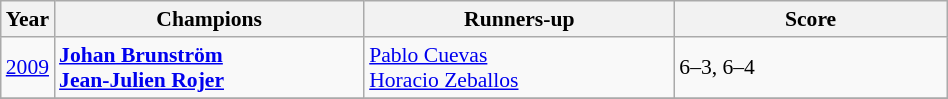<table class="wikitable" style="font-size:90%">
<tr>
<th>Year</th>
<th width="200">Champions</th>
<th width="200">Runners-up</th>
<th width="175">Score</th>
</tr>
<tr>
<td><a href='#'>2009</a></td>
<td> <strong><a href='#'>Johan Brunström</a></strong><br> <strong><a href='#'>Jean-Julien Rojer</a></strong></td>
<td> <a href='#'>Pablo Cuevas</a><br> <a href='#'>Horacio Zeballos</a></td>
<td>6–3, 6–4</td>
</tr>
<tr>
</tr>
</table>
